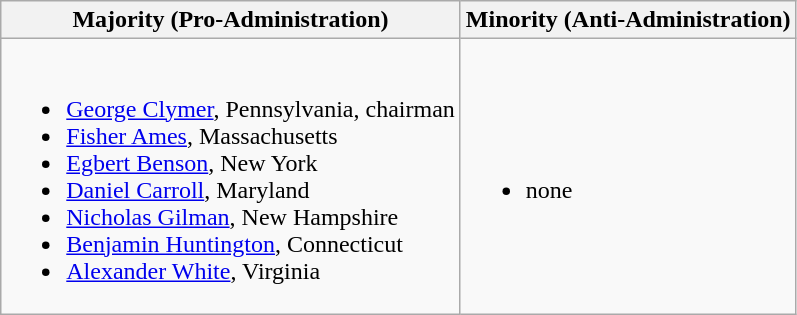<table class=wikitable>
<tr>
<th>Majority (Pro-Administration)</th>
<th>Minority (Anti-Administration)</th>
</tr>
<tr>
<td><br><ul><li><a href='#'>George Clymer</a>, Pennsylvania, chairman</li><li><a href='#'>Fisher Ames</a>, Massachusetts</li><li><a href='#'>Egbert Benson</a>, New York</li><li><a href='#'>Daniel Carroll</a>, Maryland</li><li><a href='#'>Nicholas Gilman</a>, New Hampshire</li><li><a href='#'>Benjamin Huntington</a>, Connecticut</li><li><a href='#'>Alexander White</a>, Virginia</li></ul></td>
<td><br><ul><li>none</li></ul></td>
</tr>
</table>
